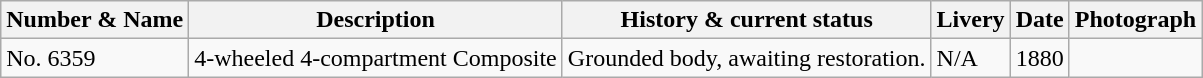<table class="wikitable">
<tr>
<th>Number & Name</th>
<th>Description</th>
<th>History & current status</th>
<th>Livery</th>
<th>Date</th>
<th>Photograph</th>
</tr>
<tr>
<td>No. 6359</td>
<td>4-wheeled 4-compartment Composite</td>
<td>Grounded body, awaiting restoration.</td>
<td>N/A</td>
<td>1880</td>
<td></td>
</tr>
</table>
